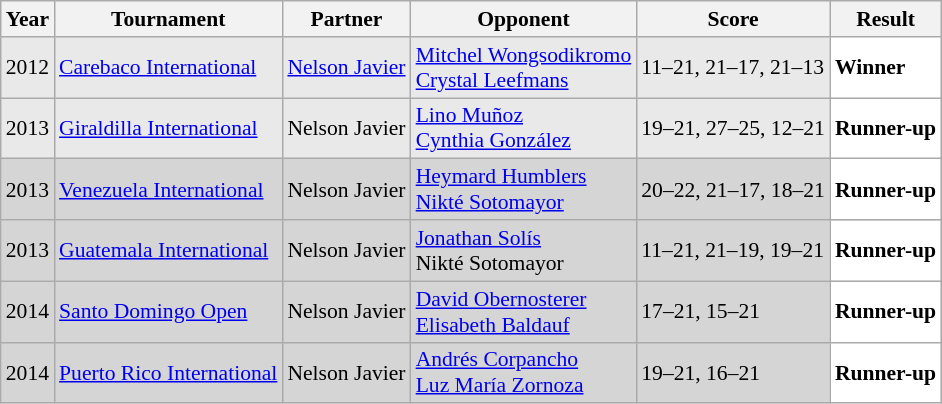<table class="sortable wikitable" style="font-size: 90%;">
<tr>
<th>Year</th>
<th>Tournament</th>
<th>Partner</th>
<th>Opponent</th>
<th>Score</th>
<th>Result</th>
</tr>
<tr style="background:#E9E9E9">
<td align="center">2012</td>
<td align="left"><a href='#'>Carebaco International</a></td>
<td align="left"> <a href='#'>Nelson Javier</a></td>
<td align="left"> <a href='#'>Mitchel Wongsodikromo</a><br> <a href='#'>Crystal Leefmans</a></td>
<td align="left">11–21, 21–17, 21–13</td>
<td style="text-align:left; background:white"> <strong>Winner</strong></td>
</tr>
<tr style="background:#E9E9E9">
<td align="center">2013</td>
<td align="left"><a href='#'>Giraldilla International</a></td>
<td align="left"> Nelson Javier</td>
<td align="left"> <a href='#'>Lino Muñoz</a><br> <a href='#'>Cynthia González</a></td>
<td align="left">19–21, 27–25, 12–21</td>
<td style="text-align:left; background:white"> <strong>Runner-up</strong></td>
</tr>
<tr style="background:#D5D5D5">
<td align="center">2013</td>
<td align="left"><a href='#'>Venezuela International</a></td>
<td align="left"> Nelson Javier</td>
<td align="left"> <a href='#'>Heymard Humblers</a><br> <a href='#'>Nikté Sotomayor</a></td>
<td align="left">20–22, 21–17, 18–21</td>
<td style="text-align:left; background:white"> <strong>Runner-up</strong></td>
</tr>
<tr style="background:#D5D5D5">
<td align="center">2013</td>
<td align="left"><a href='#'>Guatemala International</a></td>
<td align="left"> Nelson Javier</td>
<td align="left"> <a href='#'>Jonathan Solís</a><br> Nikté Sotomayor</td>
<td align="left">11–21, 21–19, 19–21</td>
<td style="text-align:left; background:white"> <strong>Runner-up</strong></td>
</tr>
<tr style="background:#D5D5D5">
<td align="center">2014</td>
<td align="left"><a href='#'>Santo Domingo Open</a></td>
<td align="left"> Nelson Javier</td>
<td align="left"> <a href='#'>David Obernosterer</a><br> <a href='#'>Elisabeth Baldauf</a></td>
<td align="left">17–21, 15–21</td>
<td style="text-align:left; background:white"> <strong>Runner-up</strong></td>
</tr>
<tr style="background:#D5D5D5">
<td align="center">2014</td>
<td align="left"><a href='#'>Puerto Rico International</a></td>
<td align="left"> Nelson Javier</td>
<td align="left"> <a href='#'>Andrés Corpancho</a><br> <a href='#'>Luz María Zornoza</a></td>
<td align="left">19–21, 16–21</td>
<td style="text-align:left; background:white"> <strong>Runner-up</strong></td>
</tr>
</table>
